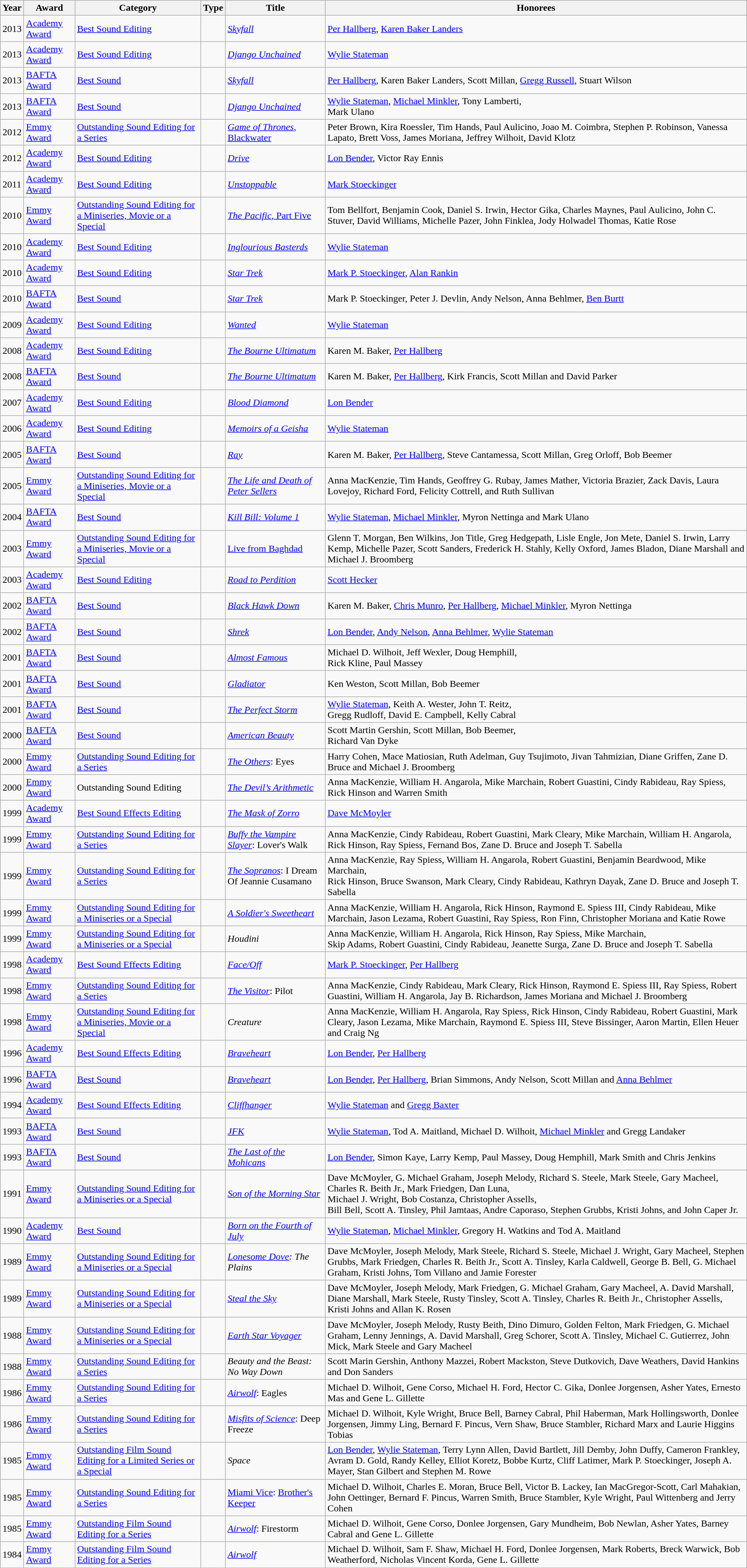<table class=wikitable>
<tr>
<th>Year</th>
<th>Award</th>
<th>Category</th>
<th>Type</th>
<th>Title</th>
<th>Honorees</th>
</tr>
<tr>
<td>2013</td>
<td><a href='#'>Academy Award</a></td>
<td><a href='#'>Best Sound Editing</a></td>
<td></td>
<td><em><a href='#'>Skyfall</a></em></td>
<td><a href='#'>Per Hallberg</a>, <a href='#'>Karen Baker Landers</a></td>
</tr>
<tr>
<td>2013</td>
<td><a href='#'>Academy Award</a></td>
<td><a href='#'>Best Sound Editing</a></td>
<td></td>
<td><em><a href='#'>Django Unchained</a></em></td>
<td><a href='#'>Wylie Stateman</a></td>
</tr>
<tr>
<td>2013</td>
<td><a href='#'>BAFTA Award</a></td>
<td><a href='#'>Best Sound</a></td>
<td></td>
<td><em><a href='#'>Skyfall</a></em></td>
<td><a href='#'>Per Hallberg</a>, Karen Baker Landers, Scott Millan, <a href='#'>Gregg Russell</a>, Stuart Wilson</td>
</tr>
<tr>
<td>2013</td>
<td><a href='#'>BAFTA Award</a></td>
<td><a href='#'>Best Sound</a></td>
<td></td>
<td><em><a href='#'>Django Unchained</a></em></td>
<td><a href='#'>Wylie Stateman</a>, <a href='#'>Michael Minkler</a>, Tony Lamberti, <br>Mark Ulano</td>
</tr>
<tr>
<td>2012</td>
<td><a href='#'>Emmy Award</a></td>
<td><a href='#'>Outstanding Sound Editing for a Series</a></td>
<td></td>
<td><a href='#'><em>Game of Thrones</em>, Blackwater</a></td>
<td>Peter Brown, Kira Roessler, Tim Hands, Paul Aulicino, Joao M. Coimbra, Stephen P. Robinson, Vanessa Lapato, Brett Voss, James Moriana, Jeffrey Wilhoit, David Klotz</td>
</tr>
<tr>
<td>2012</td>
<td><a href='#'>Academy Award</a></td>
<td><a href='#'>Best Sound Editing</a></td>
<td></td>
<td><em><a href='#'>Drive</a></em></td>
<td><a href='#'>Lon Bender</a>, Victor Ray Ennis</td>
</tr>
<tr>
<td>2011</td>
<td><a href='#'>Academy Award</a></td>
<td><a href='#'>Best Sound Editing</a></td>
<td></td>
<td><em><a href='#'>Unstoppable</a></em></td>
<td><a href='#'>Mark Stoeckinger</a></td>
</tr>
<tr>
<td>2010</td>
<td><a href='#'>Emmy Award</a></td>
<td><a href='#'>Outstanding Sound Editing for a Miniseries, Movie or a Special</a></td>
<td></td>
<td><a href='#'><em>The Pacific</em>, Part Five</a></td>
<td>Tom Bellfort, Benjamin Cook, Daniel S. Irwin, Hector Gika, Charles Maynes, Paul Aulicino, John C. Stuver, David Williams, Michelle Pazer, John Finklea, Jody Holwadel Thomas, Katie Rose</td>
</tr>
<tr>
<td>2010</td>
<td><a href='#'>Academy Award</a></td>
<td><a href='#'>Best Sound Editing</a></td>
<td></td>
<td><em><a href='#'>Inglourious Basterds</a></em></td>
<td><a href='#'>Wylie Stateman</a></td>
</tr>
<tr>
<td>2010</td>
<td><a href='#'>Academy Award</a></td>
<td><a href='#'>Best Sound Editing</a></td>
<td></td>
<td><a href='#'><em>Star Trek</em></a></td>
<td><a href='#'>Mark P. Stoeckinger</a>, <a href='#'>Alan Rankin</a></td>
</tr>
<tr>
<td>2010</td>
<td><a href='#'>BAFTA Award</a></td>
<td><a href='#'>Best Sound</a></td>
<td></td>
<td><a href='#'><em>Star Trek</em></a></td>
<td>Mark P. Stoeckinger, Peter J. Devlin, Andy Nelson, Anna Behlmer, <a href='#'>Ben Burtt</a></td>
</tr>
<tr>
<td>2009</td>
<td><a href='#'>Academy Award</a></td>
<td><a href='#'>Best Sound Editing</a></td>
<td></td>
<td><a href='#'><em>Wanted</em></a></td>
<td><a href='#'>Wylie Stateman</a></td>
</tr>
<tr>
<td>2008</td>
<td><a href='#'>Academy Award</a></td>
<td><a href='#'>Best Sound Editing</a></td>
<td></td>
<td><a href='#'><em>The Bourne Ultimatum</em></a></td>
<td>Karen M. Baker, <a href='#'>Per Hallberg</a></td>
</tr>
<tr>
<td>2008</td>
<td><a href='#'>BAFTA Award</a></td>
<td><a href='#'>Best Sound</a></td>
<td></td>
<td><a href='#'><em>The Bourne Ultimatum</em></a></td>
<td>Karen M. Baker, <a href='#'>Per Hallberg</a>, Kirk Francis, Scott Millan and David Parker</td>
</tr>
<tr>
<td>2007</td>
<td><a href='#'>Academy Award</a></td>
<td><a href='#'>Best Sound Editing</a></td>
<td></td>
<td><a href='#'><em>Blood Diamond</em></a></td>
<td><a href='#'>Lon Bender</a></td>
</tr>
<tr>
<td>2006</td>
<td><a href='#'>Academy Award</a></td>
<td><a href='#'>Best Sound Editing</a></td>
<td></td>
<td><a href='#'><em>Memoirs of a Geisha</em></a></td>
<td><a href='#'>Wylie Stateman</a></td>
</tr>
<tr>
<td>2005</td>
<td><a href='#'>BAFTA Award</a></td>
<td><a href='#'>Best Sound</a></td>
<td></td>
<td><a href='#'><em>Ray</em></a></td>
<td>Karen M. Baker, <a href='#'>Per Hallberg</a>, Steve Cantamessa, Scott Millan, Greg Orloff, Bob Beemer</td>
</tr>
<tr>
<td>2005</td>
<td><a href='#'>Emmy Award</a></td>
<td><a href='#'>Outstanding Sound Editing for a Miniseries, Movie or a Special</a></td>
<td></td>
<td><em><a href='#'>The Life and Death of Peter Sellers</a></em></td>
<td>Anna MacKenzie, Tim Hands, Geoffrey G. Rubay, James Mather, Victoria Brazier, Zack Davis, Laura Lovejoy, Richard Ford, Felicity Cottrell, and Ruth Sullivan</td>
</tr>
<tr>
<td>2004</td>
<td><a href='#'>BAFTA Award</a></td>
<td><a href='#'>Best Sound</a></td>
<td></td>
<td><a href='#'><em>Kill Bill: Volume 1</em></a></td>
<td><a href='#'>Wylie Stateman</a>, <a href='#'>Michael Minkler</a>, Myron Nettinga and Mark Ulano</td>
</tr>
<tr>
<td>2003</td>
<td><a href='#'>Emmy Award</a></td>
<td><a href='#'>Outstanding Sound Editing for a Miniseries, Movie or a Special</a></td>
<td></td>
<td><a href='#'>Live from Baghdad</a></td>
<td>Glenn T. Morgan, Ben Wilkins, Jon Title, Greg Hedgepath, Lisle Engle, Jon Mete, Daniel S. Irwin, Larry Kemp, Michelle Pazer, Scott Sanders, Frederick H. Stahly, Kelly Oxford, James Bladon, Diane Marshall and Michael J. Broomberg</td>
</tr>
<tr>
<td>2003</td>
<td><a href='#'>Academy Award</a></td>
<td><a href='#'>Best Sound Editing</a></td>
<td></td>
<td><em><a href='#'>Road to Perdition</a></em></td>
<td><a href='#'>Scott Hecker</a></td>
</tr>
<tr>
<td>2002</td>
<td><a href='#'>BAFTA Award</a></td>
<td><a href='#'>Best Sound</a></td>
<td></td>
<td><a href='#'><em>Black Hawk Down</em></a></td>
<td>Karen M. Baker, <a href='#'>Chris Munro</a>, <a href='#'>Per Hallberg</a>, <a href='#'>Michael Minkler</a>, Myron Nettinga</td>
</tr>
<tr>
<td>2002</td>
<td><a href='#'>BAFTA Award</a></td>
<td><a href='#'>Best Sound</a></td>
<td></td>
<td><em><a href='#'>Shrek</a></em></td>
<td><a href='#'>Lon Bender</a>, <a href='#'>Andy Nelson</a>, <a href='#'>Anna Behlmer</a>, <a href='#'>Wylie Stateman</a></td>
</tr>
<tr>
<td>2001</td>
<td><a href='#'>BAFTA Award</a></td>
<td><a href='#'>Best Sound</a></td>
<td></td>
<td><em><a href='#'>Almost Famous</a></em></td>
<td>Michael D. Wilhoit, Jeff Wexler, Doug Hemphill, <br>Rick Kline, Paul Massey</td>
</tr>
<tr>
<td>2001</td>
<td><a href='#'>BAFTA Award</a></td>
<td><a href='#'>Best Sound</a></td>
<td></td>
<td><em><a href='#'>Gladiator</a></em></td>
<td>Ken Weston, Scott Millan, Bob Beemer</td>
</tr>
<tr>
<td>2001</td>
<td><a href='#'>BAFTA Award</a></td>
<td><a href='#'>Best Sound</a></td>
<td></td>
<td><a href='#'><em>The Perfect Storm</em></a></td>
<td><a href='#'>Wylie Stateman</a>, Keith A. Wester, John T. Reitz, <br>Gregg Rudloff, David E. Campbell, Kelly Cabral</td>
</tr>
<tr>
<td>2000</td>
<td><a href='#'>BAFTA Award</a></td>
<td><a href='#'>Best Sound</a></td>
<td></td>
<td><a href='#'><em>American Beauty</em></a></td>
<td>Scott Martin Gershin, Scott Millan, Bob Beemer, <br>Richard Van Dyke</td>
</tr>
<tr>
<td>2000</td>
<td><a href='#'>Emmy Award</a></td>
<td><a href='#'>Outstanding Sound Editing for a Series</a></td>
<td></td>
<td><em><a href='#'>The Others</a></em>: Eyes</td>
<td>Harry Cohen, Mace Matiosian, Ruth Adelman, Guy Tsujimoto, Jivan Tahmizian, Diane Griffen, Zane D. Bruce and Michael J. Broomberg</td>
</tr>
<tr>
<td>2000</td>
<td><a href='#'>Emmy Award</a></td>
<td>Outstanding Sound Editing</td>
<td></td>
<td><em><a href='#'>The Devil’s Arithmetic</a></em></td>
<td>Anna MacKenzie, William H. Angarola, Mike Marchain, Robert Guastini, Cindy Rabideau, Ray Spiess, Rick Hinson and Warren Smith</td>
</tr>
<tr>
<td>1999</td>
<td><a href='#'>Academy Award</a></td>
<td><a href='#'>Best Sound Effects Editing</a></td>
<td></td>
<td><em><a href='#'>The Mask of Zorro</a></em></td>
<td><a href='#'>Dave McMoyler</a></td>
</tr>
<tr>
<td>1999</td>
<td><a href='#'>Emmy Award</a></td>
<td><a href='#'>Outstanding Sound Editing for a Series</a></td>
<td></td>
<td><a href='#'><em>Buffy the Vampire Slayer</em></a>: Lover's Walk</td>
<td>Anna MacKenzie, Cindy Rabideau, Robert Guastini, Mark Cleary, Mike Marchain, William H. Angarola, Rick Hinson, Ray Spiess, Fernand Bos, Zane D. Bruce and Joseph T. Sabella</td>
</tr>
<tr>
<td>1999</td>
<td><a href='#'>Emmy Award</a></td>
<td><a href='#'>Outstanding Sound Editing for a Series</a></td>
<td></td>
<td><em><a href='#'>The Sopranos</a></em>: I Dream Of Jeannie Cusamano</td>
<td>Anna MacKenzie, Ray Spiess, William H. Angarola, Robert Guastini, Benjamin Beardwood, Mike Marchain, <br>Rick Hinson, Bruce Swanson, Mark Cleary, Cindy Rabideau, Kathryn Dayak, Zane D. Bruce and Joseph T. Sabella</td>
</tr>
<tr>
<td>1999</td>
<td><a href='#'>Emmy Award</a></td>
<td><a href='#'>Outstanding Sound Editing for a Miniseries or a Special</a></td>
<td></td>
<td><em><a href='#'>A Soldier's Sweetheart</a></em></td>
<td>Anna MacKenzie, William H. Angarola, Rick Hinson, Raymond E. Spiess III, Cindy Rabideau, Mike Marchain, Jason Lezama, Robert Guastini, Ray Spiess, Ron Finn, Christopher Moriana and Katie Rowe</td>
</tr>
<tr>
<td>1999</td>
<td><a href='#'>Emmy Award</a></td>
<td><a href='#'>Outstanding Sound Editing for a Miniseries or a Special</a></td>
<td></td>
<td><em>Houdini</em></td>
<td>Anna MacKenzie, William H. Angarola, Rick Hinson, Ray Spiess, Mike Marchain, <br>Skip Adams, Robert Guastini, Cindy Rabideau, Jeanette Surga, Zane D. Bruce and Joseph T. Sabella</td>
</tr>
<tr>
<td>1998</td>
<td><a href='#'>Academy Award</a></td>
<td><a href='#'>Best Sound Effects Editing</a></td>
<td></td>
<td><em><a href='#'>Face/Off</a></em></td>
<td><a href='#'>Mark P. Stoeckinger</a>, <a href='#'>Per Hallberg</a></td>
</tr>
<tr>
<td>1998</td>
<td><a href='#'>Emmy Award</a></td>
<td><a href='#'>Outstanding Sound Editing for a Series</a></td>
<td></td>
<td><em><a href='#'>The Visitor</a></em>: Pilot</td>
<td>Anna MacKenzie, Cindy Rabideau, Mark Cleary, Rick Hinson, Raymond E. Spiess III, Ray Spiess, Robert Guastini, William H. Angarola, Jay B. Richardson, James Moriana and Michael J. Broomberg</td>
</tr>
<tr>
<td>1998</td>
<td><a href='#'>Emmy Award</a></td>
<td><a href='#'>Outstanding Sound Editing for a Miniseries, Movie or a Special</a></td>
<td></td>
<td><em>Creature</em></td>
<td>Anna MacKenzie, William H. Angarola, Ray Spiess, Rick Hinson, Cindy Rabideau, Robert Guastini, Mark Cleary, Jason Lezama, Mike Marchain, Raymond E. Spiess III, Steve Bissinger, Aaron Martin, Ellen Heuer and Craig Ng</td>
</tr>
<tr>
<td>1996</td>
<td><a href='#'>Academy Award</a></td>
<td><a href='#'>Best Sound Effects Editing</a></td>
<td></td>
<td><em><a href='#'>Braveheart</a></em></td>
<td><a href='#'>Lon Bender</a>, <a href='#'>Per Hallberg</a></td>
</tr>
<tr>
<td>1996</td>
<td><a href='#'>BAFTA Award</a></td>
<td><a href='#'>Best Sound</a></td>
<td></td>
<td><em><a href='#'>Braveheart</a></em></td>
<td><a href='#'>Lon Bender</a>, <a href='#'>Per Hallberg</a>, Brian Simmons, Andy Nelson, Scott Millan and <a href='#'>Anna Behlmer</a></td>
</tr>
<tr>
<td>1994</td>
<td><a href='#'>Academy Award</a></td>
<td><a href='#'>Best Sound Effects Editing</a></td>
<td></td>
<td><em><a href='#'>Cliffhanger</a></em></td>
<td><a href='#'>Wylie Stateman</a> and <a href='#'>Gregg Baxter</a></td>
</tr>
<tr>
<td>1993</td>
<td><a href='#'>BAFTA Award</a></td>
<td><a href='#'>Best Sound</a></td>
<td></td>
<td><em><a href='#'>JFK</a></em></td>
<td><a href='#'>Wylie Stateman</a>, Tod A. Maitland, Michael D. Wilhoit, <a href='#'>Michael Minkler</a> and Gregg Landaker</td>
</tr>
<tr>
<td>1993</td>
<td><a href='#'>BAFTA Award</a></td>
<td><a href='#'>Best Sound</a></td>
<td></td>
<td><a href='#'><em>The Last of the Mohicans</em></a></td>
<td><a href='#'>Lon Bender</a>, Simon Kaye, Larry Kemp, Paul Massey, Doug Hemphill, Mark Smith and Chris Jenkins</td>
</tr>
<tr>
<td>1991</td>
<td><a href='#'>Emmy Award</a></td>
<td><a href='#'>Outstanding Sound Editing for a Miniseries or a Special</a></td>
<td></td>
<td><em><a href='#'>Son of the Morning Star</a></em></td>
<td>Dave McMoyler, G. Michael Graham, Joseph Melody, Richard S. Steele, Mark Steele, Gary Macheel, Charles R. Beith Jr., Mark Friedgen, Dan Luna, <br>Michael J. Wright, Bob Costanza, Christopher Assells, <br>Bill Bell, Scott A. Tinsley, Phil Jamtaas, Andre Caporaso, Stephen Grubbs, Kristi Johns, and John Caper Jr.</td>
</tr>
<tr>
<td>1990</td>
<td><a href='#'>Academy Award</a></td>
<td><a href='#'>Best Sound</a></td>
<td></td>
<td><a href='#'><em>Born on the Fourth of July</em></a></td>
<td><a href='#'>Wylie Stateman</a>, <a href='#'>Michael Minkler</a>, Gregory H. Watkins and Tod A. Maitland</td>
</tr>
<tr>
<td>1989</td>
<td><a href='#'>Emmy Award</a></td>
<td><a href='#'>Outstanding Sound Editing for a Miniseries or a Special</a></td>
<td></td>
<td><em><a href='#'>Lonesome Dove</a>: The Plains</em></td>
<td>Dave McMoyler, Joseph Melody, Mark Steele, Richard S. Steele, Michael J. Wright, Gary Macheel, Stephen Grubbs, Mark Friedgen, Charles R. Beith Jr., Scott A. Tinsley, Karla Caldwell, George B. Bell, G. Michael Graham, Kristi Johns, Tom Villano and Jamie Forester</td>
</tr>
<tr>
<td>1989</td>
<td><a href='#'>Emmy Award</a></td>
<td><a href='#'>Outstanding Sound Editing for a Miniseries or a Special</a></td>
<td></td>
<td><em><a href='#'>Steal the Sky</a></em></td>
<td>Dave McMoyler, Joseph Melody, Mark Friedgen, G. Michael Graham, Gary Macheel, A. David Marshall, Diane Marshall, Mark Steele, Rusty Tinsley, Scott A. Tinsley, Charles R. Beith Jr., Christopher Assells, Kristi Johns and Allan K. Rosen</td>
</tr>
<tr>
<td>1988</td>
<td><a href='#'>Emmy Award</a></td>
<td><a href='#'>Outstanding Sound Editing for a Miniseries or a Special</a></td>
<td></td>
<td><em><a href='#'>Earth Star Voyager</a></em></td>
<td>Dave McMoyler, Joseph Melody, Rusty Beith, Dino Dimuro, Golden Felton, Mark Friedgen, G. Michael Graham, Lenny Jennings, A. David Marshall, Greg Schorer, Scott A. Tinsley, Michael C. Gutierrez, John Mick, Mark Steele and Gary Macheel</td>
</tr>
<tr>
<td>1988</td>
<td><a href='#'>Emmy Award</a></td>
<td><a href='#'>Outstanding Sound Editing for a Series</a></td>
<td></td>
<td><em>Beauty and the Beast: No Way Down</em></td>
<td>Scott Marin Gershin, Anthony Mazzei, Robert Mackston, Steve Dutkovich, Dave Weathers, David Hankins and Don Sanders</td>
</tr>
<tr>
<td>1986</td>
<td><a href='#'>Emmy Award</a></td>
<td><a href='#'>Outstanding Sound Editing for a Series</a></td>
<td></td>
<td><em><a href='#'>Airwolf</a></em>: Eagles</td>
<td>Michael D. Wilhoit, Gene Corso, Michael H. Ford, Hector C. Gika, Donlee Jorgensen, Asher Yates, Ernesto Mas and Gene L. Gillette</td>
</tr>
<tr>
<td>1986</td>
<td><a href='#'>Emmy Award</a></td>
<td><a href='#'>Outstanding Sound Editing for a Series</a></td>
<td></td>
<td><em><a href='#'>Misfits of Science</a></em>: Deep Freeze</td>
<td>Michael D. Wilhoit, Kyle Wright, Bruce Bell, Barney Cabral, Phil Haberman, Mark Hollingsworth, Donlee Jorgensen, Jimmy Ling, Bernard F. Pincus, Vern Shaw, Bruce Stambler, Richard Marx and Laurie Higgins Tobias</td>
</tr>
<tr>
<td>1985</td>
<td><a href='#'>Emmy Award</a></td>
<td><a href='#'>Outstanding Film Sound Editing for a Limited Series or a Special</a></td>
<td></td>
<td><em>Space</em></td>
<td><a href='#'>Lon Bender</a>, <a href='#'>Wylie Stateman</a>, Terry Lynn Allen, David Bartlett, Jill Demby, John Duffy, Cameron Frankley, Avram D. Gold, Randy Kelley, Elliot Koretz, Bobbe Kurtz, Cliff Latimer, Mark P. Stoeckinger, Joseph A. Mayer, Stan Gilbert and Stephen M. Rowe</td>
</tr>
<tr>
<td>1985</td>
<td><a href='#'>Emmy Award</a></td>
<td><a href='#'>Outstanding Sound Editing for a Series</a></td>
<td></td>
<td><a href='#'>Miami Vice</a>: <a href='#'>Brother's Keeper</a></td>
<td>Michael D. Wilhoit, Charles E. Moran, Bruce Bell, Victor B. Lackey, Ian MacGregor-Scott, Carl Mahakian, John Oettinger, Bernard F. Pincus, Warren Smith, Bruce Stambler, Kyle Wright, Paul Wittenberg and Jerry Cohen</td>
</tr>
<tr>
<td>1985</td>
<td><a href='#'>Emmy Award</a></td>
<td><a href='#'>Outstanding Film Sound Editing for a Series</a></td>
<td></td>
<td><em><a href='#'>Airwolf</a></em>: Firestorm</td>
<td>Michael D. Wilhoit, Gene Corso, Donlee Jorgensen, Gary Mundheim, Bob Newlan, Asher Yates, Barney Cabral and Gene L. Gillette</td>
</tr>
<tr>
<td>1984</td>
<td><a href='#'>Emmy Award</a></td>
<td><a href='#'>Outstanding Film Sound Editing for a Series</a></td>
<td></td>
<td><em><a href='#'>Airwolf</a></em></td>
<td>Michael D. Wilhoit, Sam F. Shaw, Michael H. Ford, Donlee Jorgensen, Mark Roberts, Breck Warwick, Bob Weatherford, Nicholas Vincent Korda, Gene L. Gillette</td>
</tr>
</table>
